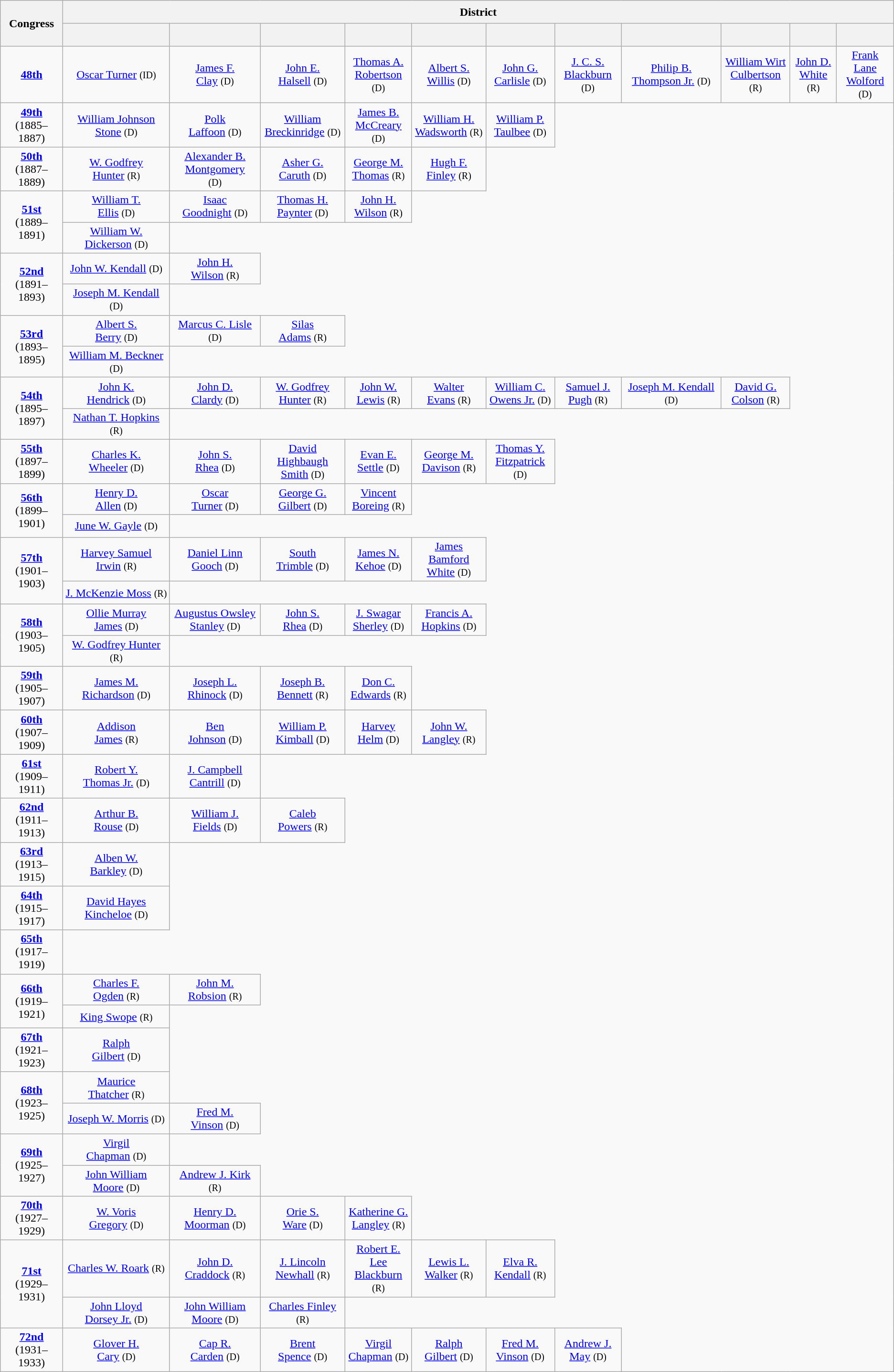<table class="wikitable sticky-header-multi sortable" style="text-align:center">
<tr style="height:2em">
<th rowspan=2  class=unsortable>Congress</th>
<th colspan=11>District</th>
</tr>
<tr style="height:2em">
<th class=unsortable></th>
<th class=unsortable></th>
<th class=unsortable></th>
<th class=unsortable></th>
<th class=unsortable></th>
<th class=unsortable></th>
<th class=unsortable></th>
<th class=unsortable></th>
<th class=unsortable></th>
<th class=unsortable></th>
<th class=unsortable></th>
</tr>
<tr style="height:2em">
<td><strong><a href='#'>48th</a></strong><br></td>
<td><a href='#'>Oscar Turner</a> <small>(ID)</small></td>
<td><a href='#'>James F.<br>Clay</a> <small>(D)</small></td>
<td><a href='#'>John E.<br>Halsell</a> <small>(D)</small></td>
<td><a href='#'>Thomas A.<br>Robertson</a> <small>(D)</small></td>
<td><a href='#'>Albert S.<br>Willis</a> <small>(D)</small></td>
<td><a href='#'>John G.<br>Carlisle</a> <small>(D)</small></td>
<td><a href='#'>J. C. S.<br>Blackburn</a> <small>(D)</small></td>
<td><a href='#'>Philip B.<br>Thompson Jr.</a> <small>(D)</small></td>
<td><a href='#'>William Wirt<br>Culbertson</a> <small>(R)</small></td>
<td><a href='#'>John D.<br>White</a> <small>(R)</small></td>
<td><a href='#'>Frank Lane<br>Wolford</a> <small>(D)</small></td>
</tr>
<tr style="height:2em">
<td><strong><a href='#'>49th</a></strong><br>(1885–1887)</td>
<td><a href='#'>William Johnson<br>Stone</a> <small>(D)</small></td>
<td><a href='#'>Polk<br>Laffoon</a> <small>(D)</small></td>
<td><a href='#'>William<br>Breckinridge</a> <small>(D)</small></td>
<td><a href='#'>James B.<br>McCreary</a> <small>(D)</small></td>
<td><a href='#'>William H.<br>Wadsworth</a> <small>(R)</small></td>
<td><a href='#'>William P.<br>Taulbee</a> <small>(D)</small></td>
</tr>
<tr style="height:2em">
<td><strong><a href='#'>50th</a></strong><br>(1887–1889)</td>
<td><a href='#'>W. Godfrey<br>Hunter</a> <small>(R)</small></td>
<td><a href='#'>Alexander B.<br>Montgomery</a><br><small>(D)</small></td>
<td><a href='#'>Asher G.<br>Caruth</a> <small>(D)</small></td>
<td><a href='#'>George M.<br>Thomas</a> <small>(R)</small></td>
<td><a href='#'>Hugh F.<br>Finley</a> <small>(R)</small></td>
</tr>
<tr style="height:2em">
<td rowspan=2><strong><a href='#'>51st</a></strong><br>(1889–1891)</td>
<td><a href='#'>William T.<br>Ellis</a> <small>(D)</small></td>
<td><a href='#'>Isaac<br>Goodnight</a> <small>(D)</small></td>
<td><a href='#'>Thomas H.<br>Paynter</a> <small>(D)</small></td>
<td><a href='#'>John H.<br>Wilson</a> <small>(R)</small></td>
</tr>
<tr style="height:2em">
<td><a href='#'>William W.<br>Dickerson</a> <small>(D)</small></td>
</tr>
<tr style="height:2em">
<td rowspan=2><strong><a href='#'>52nd</a></strong><br>(1891–1893)</td>
<td><a href='#'>John W. Kendall</a> <small>(D)</small></td>
<td><a href='#'>John H.<br>Wilson</a> <small>(R)</small></td>
</tr>
<tr style="height:2em">
<td><a href='#'>Joseph M. Kendall</a> <small>(D)</small></td>
</tr>
<tr style="height:2em">
<td rowspan=2><strong><a href='#'>53rd</a></strong><br>(1893–1895)</td>
<td><a href='#'>Albert S.<br>Berry</a> <small>(D)</small></td>
<td><a href='#'>Marcus C. Lisle</a> <small>(D)</small></td>
<td><a href='#'>Silas<br>Adams</a> <small>(R)</small></td>
</tr>
<tr style="height:2em">
<td><a href='#'>William M. Beckner</a> <small>(D)</small></td>
</tr>
<tr style="height:2em">
<td rowspan=2><strong><a href='#'>54th</a></strong><br>(1895–1897)</td>
<td><a href='#'>John K.<br>Hendrick</a> <small>(D)</small></td>
<td><a href='#'>John D.<br>Clardy</a> <small>(D)</small></td>
<td><a href='#'>W. Godfrey<br>Hunter</a> <small>(R)</small></td>
<td><a href='#'>John W.<br>Lewis</a> <small>(R)</small></td>
<td><a href='#'>Walter<br>Evans</a> <small>(R)</small></td>
<td><a href='#'>William C.<br>Owens Jr.</a> <small>(D)</small></td>
<td><a href='#'>Samuel J.<br>Pugh</a> <small>(R)</small></td>
<td><a href='#'>Joseph M. Kendall</a> <small>(D)</small></td>
<td><a href='#'>David G.<br>Colson</a> <small>(R)</small></td>
</tr>
<tr style="height:2em">
<td><a href='#'>Nathan T. Hopkins</a> <small>(R)</small></td>
</tr>
<tr style="height:2em">
<td><strong><a href='#'>55th</a></strong><br>(1897–1899)</td>
<td><a href='#'>Charles K.<br>Wheeler</a> <small>(D)</small></td>
<td><a href='#'>John S.<br>Rhea</a> <small>(D)</small></td>
<td><a href='#'>David<br>Highbaugh<br>Smith</a> <small>(D)</small></td>
<td><a href='#'>Evan E.<br>Settle</a> <small>(D)</small></td>
<td><a href='#'>George M.<br>Davison</a> <small>(R)</small></td>
<td><a href='#'>Thomas Y.<br>Fitzpatrick</a> <small>(D)</small></td>
</tr>
<tr style="height:2em">
<td rowspan=2><strong><a href='#'>56th</a></strong><br>(1899–1901)</td>
<td><a href='#'>Henry D.<br>Allen</a> <small>(D)</small></td>
<td><a href='#'>Oscar<br>Turner</a> <small>(D)</small></td>
<td><a href='#'>George G.<br>Gilbert</a> <small>(D)</small></td>
<td><a href='#'>Vincent<br>Boreing</a> <small>(R)</small></td>
</tr>
<tr style="height:2em">
<td><a href='#'>June W. Gayle</a> <small>(D)</small></td>
</tr>
<tr style="height:2em">
<td rowspan=2><strong><a href='#'>57th</a></strong><br>(1901–1903)</td>
<td><a href='#'>Harvey Samuel<br>Irwin</a> <small>(R)</small></td>
<td><a href='#'>Daniel Linn<br>Gooch</a> <small>(D)</small></td>
<td><a href='#'>South<br>Trimble</a> <small>(D)</small></td>
<td><a href='#'>James N.<br>Kehoe</a> <small>(D)</small></td>
<td><a href='#'>James Bamford<br>White</a> <small>(D)</small></td>
</tr>
<tr style="height:2em">
<td><a href='#'>J. McKenzie Moss</a> <small>(R)</small></td>
</tr>
<tr style="height:2em">
<td rowspan=2><strong><a href='#'>58th</a></strong><br>(1903–1905)</td>
<td><a href='#'>Ollie Murray<br>James</a> <small>(D)</small></td>
<td><a href='#'>Augustus Owsley<br>Stanley</a> <small>(D)</small></td>
<td><a href='#'>John S.<br>Rhea</a> <small>(D)</small></td>
<td><a href='#'>J. Swagar<br>Sherley</a> <small>(D)</small></td>
<td><a href='#'>Francis A.<br>Hopkins</a> <small>(D)</small></td>
</tr>
<tr style="height:2em">
<td><a href='#'>W. Godfrey Hunter</a> <small>(R)</small></td>
</tr>
<tr style="height:2em">
<td><strong><a href='#'>59th</a></strong><br>(1905–1907)</td>
<td><a href='#'>James M.<br>Richardson</a> <small>(D)</small></td>
<td><a href='#'>Joseph L.<br>Rhinock</a> <small>(D)</small></td>
<td><a href='#'>Joseph B.<br>Bennett</a> <small>(R)</small></td>
<td><a href='#'>Don C.<br>Edwards</a> <small>(R)</small></td>
</tr>
<tr style="height:2em">
<td><strong><a href='#'>60th</a></strong><br>(1907–1909)</td>
<td><a href='#'>Addison<br>James</a> <small>(R)</small></td>
<td><a href='#'>Ben<br>Johnson</a> <small>(D)</small></td>
<td><a href='#'>William P.<br>Kimball</a> <small>(D)</small></td>
<td><a href='#'>Harvey<br>Helm</a> <small>(D)</small></td>
<td><a href='#'>John W.<br>Langley</a> <small>(R)</small></td>
</tr>
<tr style="height:2em">
<td><strong><a href='#'>61st</a></strong><br>(1909–1911)</td>
<td><a href='#'>Robert Y.<br>Thomas Jr.</a> <small>(D)</small></td>
<td><a href='#'>J. Campbell<br>Cantrill</a> <small>(D)</small></td>
</tr>
<tr style="height:2em">
<td><strong><a href='#'>62nd</a></strong><br>(1911–1913)</td>
<td><a href='#'>Arthur B.<br>Rouse</a> <small>(D)</small></td>
<td><a href='#'>William J.<br>Fields</a> <small>(D)</small></td>
<td><a href='#'>Caleb<br>Powers</a> <small>(R)</small></td>
</tr>
<tr style="height:2em">
<td><strong><a href='#'>63rd</a></strong><br>(1913–1915)</td>
<td><a href='#'>Alben W.<br>Barkley</a> <small>(D)</small></td>
</tr>
<tr style="height:2em">
<td><strong><a href='#'>64th</a></strong><br>(1915–1917)</td>
<td><a href='#'>David Hayes<br>Kincheloe</a> <small>(D)</small></td>
</tr>
<tr style="height:2em">
<td><strong><a href='#'>65th</a></strong><br>(1917–1919)</td>
</tr>
<tr style="height:2em">
<td rowspan=2><strong><a href='#'>66th</a></strong><br>(1919–1921)</td>
<td><a href='#'>Charles F.<br>Ogden</a> <small>(R)</small></td>
<td><a href='#'>John M.<br>Robsion</a> <small>(R)</small></td>
</tr>
<tr style="height:2em">
<td><a href='#'>King Swope</a> <small>(R)</small></td>
</tr>
<tr style="height:2em">
<td><strong><a href='#'>67th</a></strong><br>(1921–1923)</td>
<td><a href='#'>Ralph<br>Gilbert</a> <small>(D)</small></td>
</tr>
<tr style="height:2em">
<td rowspan=2><strong><a href='#'>68th</a></strong><br>(1923–1925)</td>
<td><a href='#'>Maurice<br>Thatcher</a> <small>(R)</small></td>
</tr>
<tr style="height:2em">
<td><a href='#'>Joseph W. Morris</a> <small>(D)</small></td>
<td><a href='#'>Fred M.<br>Vinson</a> <small>(D)</small></td>
</tr>
<tr style="height:2em">
<td rowspan=2><strong><a href='#'>69th</a></strong><br>(1925–1927)</td>
<td><a href='#'>Virgil<br>Chapman</a> <small>(D)</small></td>
</tr>
<tr style="height:2em">
<td><a href='#'>John William<br>Moore</a> <small>(D)</small></td>
<td><a href='#'>Andrew J. Kirk</a> <small>(R)</small></td>
</tr>
<tr style="height:2em">
<td><strong><a href='#'>70th</a></strong><br>(1927–1929)</td>
<td><a href='#'>W. Voris<br>Gregory</a> <small>(D)</small></td>
<td><a href='#'>Henry D.<br>Moorman</a> <small>(D)</small></td>
<td><a href='#'>Orie S.<br>Ware</a> <small>(D)</small></td>
<td><a href='#'>Katherine G.<br>Langley</a> <small>(R)</small></td>
</tr>
<tr style="height:2em">
<td rowspan=2><strong><a href='#'>71st</a></strong><br>(1929–1931)</td>
<td><a href='#'>Charles W. Roark</a> <small>(R)</small></td>
<td><a href='#'>John D.<br>Craddock</a> <small>(R)</small></td>
<td><a href='#'>J. Lincoln<br>Newhall</a> <small>(R)</small></td>
<td><a href='#'>Robert E. Lee<br>Blackburn</a> <small>(R)</small></td>
<td><a href='#'>Lewis L.<br>Walker</a> <small>(R)</small></td>
<td><a href='#'>Elva R.<br>Kendall</a> <small>(R)</small></td>
</tr>
<tr style="height:2em">
<td><a href='#'>John Lloyd<br>Dorsey Jr.</a> <small>(D)</small></td>
<td><a href='#'>John William<br>Moore</a> <small>(D)</small></td>
<td><a href='#'>Charles Finley</a> <small>(R)</small></td>
</tr>
<tr style="height:2em">
<td><strong><a href='#'>72nd</a></strong><br>(1931–1933)</td>
<td><a href='#'>Glover H.<br>Cary</a> <small>(D)</small></td>
<td><a href='#'>Cap R.<br>Carden</a> <small>(D)</small></td>
<td><a href='#'>Brent<br>Spence</a> <small>(D)</small></td>
<td><a href='#'>Virgil<br>Chapman</a> <small>(D)</small></td>
<td><a href='#'>Ralph<br>Gilbert</a> <small>(D)</small></td>
<td><a href='#'>Fred M.<br>Vinson</a> <small>(D)</small></td>
<td><a href='#'>Andrew J.<br>May</a> <small>(D)</small></td>
</tr>
</table>
